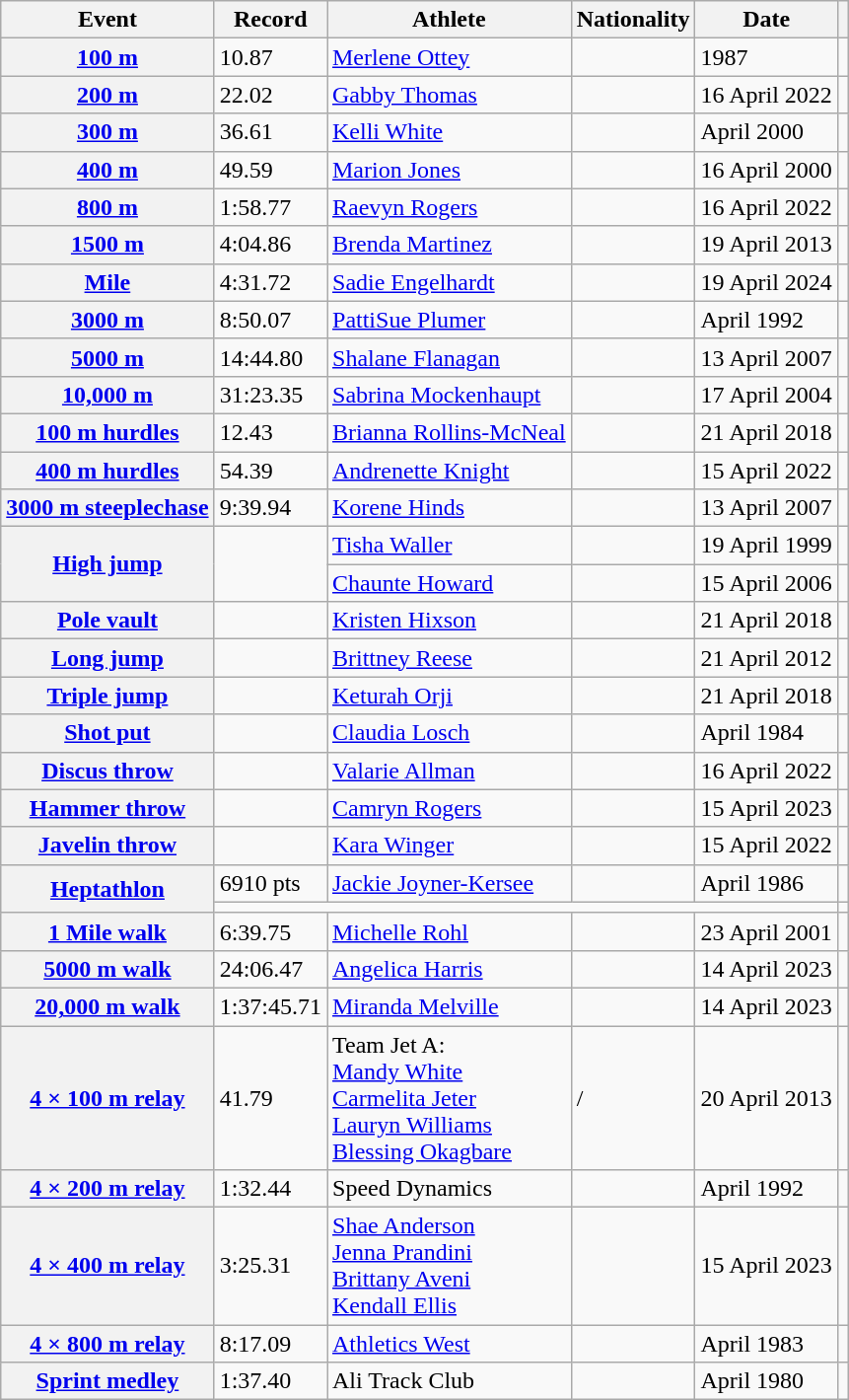<table class="wikitable plainrowheaders sticky-header">
<tr>
<th scope="col">Event</th>
<th scope="col">Record</th>
<th scope="col">Athlete</th>
<th scope="col">Nationality</th>
<th scope="col">Date</th>
<th scope="col"></th>
</tr>
<tr>
<th scope="row"><a href='#'>100 m</a></th>
<td>10.87</td>
<td><a href='#'>Merlene Ottey</a></td>
<td></td>
<td>1987</td>
<td></td>
</tr>
<tr>
<th scope="row"><a href='#'>200 m</a></th>
<td>22.02 </td>
<td><a href='#'>Gabby Thomas</a></td>
<td></td>
<td>16 April 2022</td>
<td></td>
</tr>
<tr>
<th scope="row"><a href='#'>300 m</a></th>
<td>36.61</td>
<td><a href='#'>Kelli White</a></td>
<td></td>
<td>April 2000</td>
<td></td>
</tr>
<tr>
<th scope="row"><a href='#'>400 m</a></th>
<td>49.59</td>
<td><a href='#'>Marion Jones</a></td>
<td></td>
<td>16 April 2000</td>
<td></td>
</tr>
<tr>
<th scope="row"><a href='#'>800 m</a></th>
<td>1:58.77</td>
<td><a href='#'>Raevyn Rogers</a></td>
<td></td>
<td>16 April 2022</td>
<td></td>
</tr>
<tr>
<th scope="row"><a href='#'>1500 m</a></th>
<td>4:04.86</td>
<td><a href='#'>Brenda Martinez</a></td>
<td></td>
<td>19 April 2013</td>
<td></td>
</tr>
<tr>
<th scope="row"><a href='#'>Mile</a></th>
<td>4:31.72</td>
<td><a href='#'>Sadie Engelhardt</a></td>
<td></td>
<td>19 April 2024</td>
<td></td>
</tr>
<tr>
<th scope="row"><a href='#'>3000 m</a></th>
<td>8:50.07</td>
<td><a href='#'>PattiSue Plumer</a></td>
<td></td>
<td>April 1992</td>
<td></td>
</tr>
<tr>
<th scope="row"><a href='#'>5000 m</a></th>
<td>14:44.80</td>
<td><a href='#'>Shalane Flanagan</a></td>
<td></td>
<td>13 April 2007</td>
<td></td>
</tr>
<tr>
<th scope="row"><a href='#'>10,000 m</a></th>
<td>31:23.35</td>
<td><a href='#'>Sabrina Mockenhaupt</a></td>
<td></td>
<td>17 April 2004</td>
<td></td>
</tr>
<tr>
<th scope="row"><a href='#'>100 m hurdles</a></th>
<td>12.43 </td>
<td><a href='#'>Brianna Rollins-McNeal</a></td>
<td></td>
<td>21 April 2018</td>
<td></td>
</tr>
<tr>
<th scope="row"><a href='#'>400 m hurdles</a></th>
<td>54.39</td>
<td><a href='#'>Andrenette Knight</a></td>
<td></td>
<td>15 April 2022</td>
<td></td>
</tr>
<tr>
<th scope="row"><a href='#'>3000 m steeplechase</a></th>
<td>9:39.94</td>
<td><a href='#'>Korene Hinds</a></td>
<td></td>
<td>13 April 2007</td>
<td></td>
</tr>
<tr>
<th scope="rowgroup" rowspan="2"><a href='#'>High jump</a></th>
<td rowspan="2"></td>
<td><a href='#'>Tisha Waller</a></td>
<td></td>
<td>19 April 1999</td>
<td></td>
</tr>
<tr>
<td><a href='#'>Chaunte Howard</a></td>
<td></td>
<td>15 April 2006</td>
<td></td>
</tr>
<tr>
<th scope="row"><a href='#'>Pole vault</a></th>
<td></td>
<td><a href='#'>Kristen Hixson</a></td>
<td></td>
<td>21 April 2018</td>
<td></td>
</tr>
<tr>
<th scope="row"><a href='#'>Long jump</a></th>
<td> </td>
<td><a href='#'>Brittney Reese</a></td>
<td></td>
<td>21 April 2012</td>
<td></td>
</tr>
<tr>
<th scope="row"><a href='#'>Triple jump</a></th>
<td> </td>
<td><a href='#'>Keturah Orji</a></td>
<td></td>
<td>21 April 2018</td>
<td></td>
</tr>
<tr>
<th scope="row"><a href='#'>Shot put</a></th>
<td></td>
<td><a href='#'>Claudia Losch</a></td>
<td></td>
<td>April 1984</td>
<td></td>
</tr>
<tr>
<th scope="row"><a href='#'>Discus throw</a></th>
<td></td>
<td><a href='#'>Valarie Allman</a></td>
<td></td>
<td>16 April 2022</td>
<td></td>
</tr>
<tr>
<th scope="row"><a href='#'>Hammer throw</a></th>
<td></td>
<td><a href='#'>Camryn Rogers</a></td>
<td></td>
<td>15 April 2023</td>
<td></td>
</tr>
<tr>
<th scope="row"><a href='#'>Javelin throw</a></th>
<td></td>
<td><a href='#'>Kara Winger</a></td>
<td></td>
<td>15 April 2022</td>
<td></td>
</tr>
<tr>
<th scope="rowgroup" rowspan="2"><a href='#'>Heptathlon</a></th>
<td>6910 pts</td>
<td><a href='#'>Jackie Joyner-Kersee</a></td>
<td></td>
<td>April 1986</td>
<td></td>
</tr>
<tr>
<td colspan="4"></td>
<td></td>
</tr>
<tr>
<th scope="row"><a href='#'>1 Mile walk</a></th>
<td>6:39.75</td>
<td><a href='#'>Michelle Rohl</a></td>
<td></td>
<td>23 April 2001</td>
<td></td>
</tr>
<tr>
<th scope="row"><a href='#'>5000 m walk</a></th>
<td>24:06.47</td>
<td><a href='#'>Angelica Harris</a></td>
<td></td>
<td>14 April 2023</td>
<td></td>
</tr>
<tr>
<th scope="row"><a href='#'>20,000 m walk</a></th>
<td>1:37:45.71</td>
<td><a href='#'>Miranda Melville</a></td>
<td></td>
<td>14 April 2023</td>
<td></td>
</tr>
<tr>
<th scope="row"><a href='#'>4 × 100 m relay</a></th>
<td>41.79</td>
<td>Team Jet A:<br><a href='#'>Mandy White</a><br><a href='#'>Carmelita Jeter</a><br><a href='#'>Lauryn Williams</a><br><a href='#'>Blessing Okagbare</a></td>
<td>/</td>
<td>20 April 2013</td>
<td></td>
</tr>
<tr>
<th scope="row"><a href='#'>4 × 200 m relay</a></th>
<td>1:32.44</td>
<td>Speed Dynamics</td>
<td></td>
<td>April 1992</td>
<td></td>
</tr>
<tr>
<th scope="row"><a href='#'>4 × 400 m relay</a></th>
<td>3:25.31</td>
<td><a href='#'>Shae Anderson</a><br><a href='#'>Jenna Prandini</a><br><a href='#'>Brittany Aveni</a><br><a href='#'>Kendall Ellis</a></td>
<td></td>
<td>15 April 2023</td>
<td></td>
</tr>
<tr>
<th scope="row"><a href='#'>4 × 800 m relay</a></th>
<td>8:17.09</td>
<td><a href='#'>Athletics West</a></td>
<td></td>
<td>April 1983</td>
<td></td>
</tr>
<tr>
<th scope="row"><a href='#'>Sprint medley</a></th>
<td>1:37.40</td>
<td>Ali Track Club</td>
<td></td>
<td>April 1980</td>
<td></td>
</tr>
</table>
